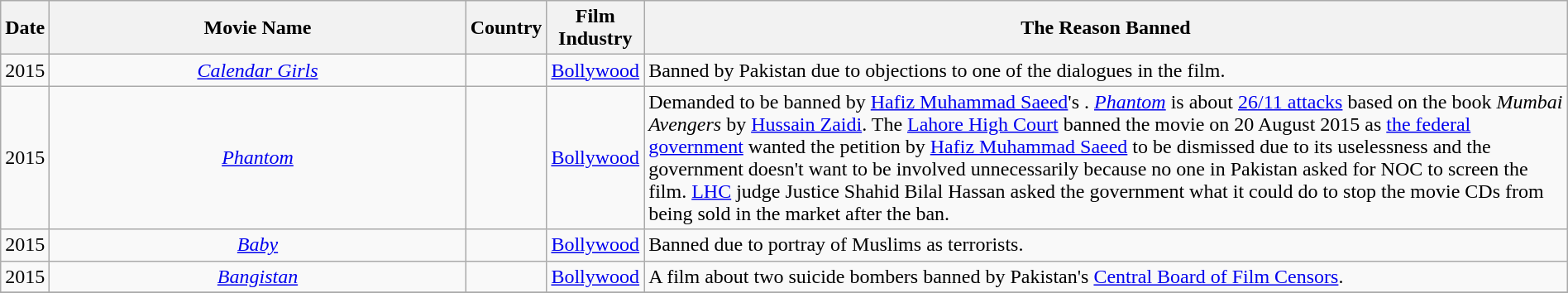<table class="wikitable sortable" style="width:100%;">
<tr>
<th style="width:3%;">Date</th>
<th style="width:27%;">Movie Name</th>
<th style="width:05%;">Country</th>
<th style="width:5%;">Film Industry</th>
<th ! class="unsortable" style="width:60%;">The Reason Banned</th>
</tr>
<tr>
<td align=center>2015</td>
<td align=center><em><a href='#'>Calendar Girls</a></em></td>
<td align=center></td>
<td align=center><a href='#'>Bollywood</a></td>
<td>Banned by Pakistan due to objections to one of the dialogues in the film.</td>
</tr>
<tr>
<td align=center>2015</td>
<td align=center><em><a href='#'>Phantom</a></em></td>
<td align=center></td>
<td align=center><a href='#'>Bollywood</a></td>
<td>Demanded to be banned by <a href='#'>Hafiz Muhammad Saeed</a>'s  . <em><a href='#'>Phantom</a></em> is about <a href='#'>26/11 attacks</a> based on the book <em>Mumbai Avengers</em> by <a href='#'>Hussain Zaidi</a>. The <a href='#'>Lahore High Court</a> banned the movie on 20 August 2015 as <a href='#'>the federal government</a> wanted the petition by <a href='#'>Hafiz Muhammad Saeed</a> to be dismissed due to its uselessness and the government doesn't want to be involved unnecessarily because no one in Pakistan asked for NOC to screen the film. <a href='#'>LHC</a> judge Justice Shahid Bilal Hassan asked the government what it could do to stop the movie CDs from being sold in the market after the ban.</td>
</tr>
<tr>
<td align=center>2015</td>
<td align=center><em><a href='#'>Baby</a></em></td>
<td align=center></td>
<td align=center><a href='#'>Bollywood</a></td>
<td>Banned due to portray of Muslims as terrorists.</td>
</tr>
<tr>
<td align=center>2015</td>
<td align=center><em><a href='#'>Bangistan</a></em></td>
<td align=center></td>
<td align=center><a href='#'>Bollywood</a></td>
<td>A film about two suicide bombers banned by Pakistan's <a href='#'>Central Board of Film Censors</a>.</td>
</tr>
<tr>
</tr>
</table>
